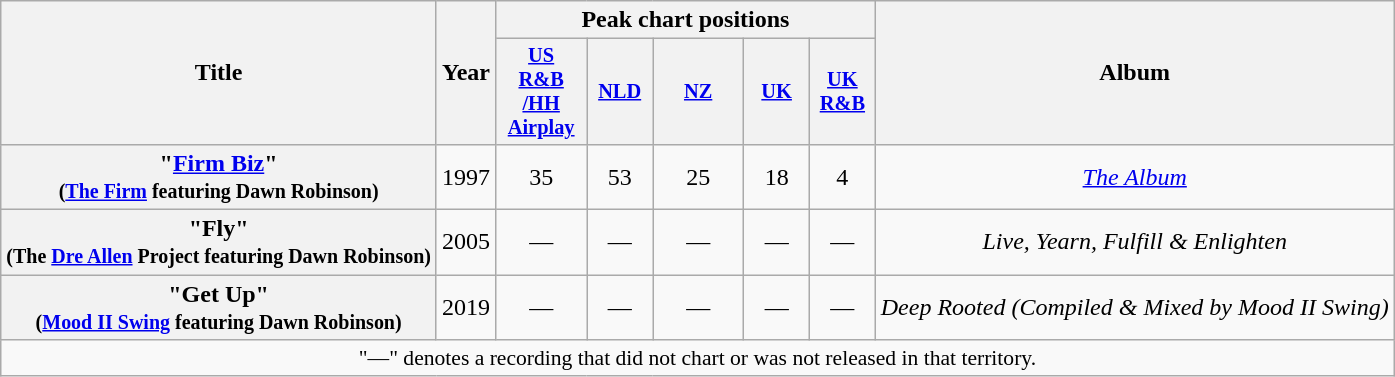<table class="wikitable plainrowheaders" style="text-align:center;" border="1">
<tr>
<th scope="col" rowspan="2">Title</th>
<th scope="col" rowspan="2">Year</th>
<th scope="col" colspan="5">Peak chart positions</th>
<th scope="col" rowspan="2">Album</th>
</tr>
<tr>
<th scope="col" style="width:4em;font-size:85%;"><a href='#'>US<br>R&B<br>/HH<br>Airplay</a><br></th>
<th scope="col" style="width:2.75em;font-size:85%;"><a href='#'>NLD</a><br></th>
<th scope="col" style="width:4em;font-size:85%;"><a href='#'>NZ</a><br></th>
<th scope="col" style="width:2.75em;font-size:85%;"><a href='#'>UK</a><br></th>
<th scope="col" style="width:2.75em;font-size:85%;"><a href='#'>UK<br>R&B</a><br></th>
</tr>
<tr>
<th scope="row">"<a href='#'>Firm Biz</a>"<br><small>(<a href='#'>The Firm</a> featuring Dawn Robinson)</small></th>
<td>1997</td>
<td>35</td>
<td>53</td>
<td>25</td>
<td>18</td>
<td>4</td>
<td><em><a href='#'>The Album</a></em></td>
</tr>
<tr>
<th scope="row">"Fly"<br><small>(The <a href='#'>Dre Allen</a> Project featuring Dawn Robinson)</small></th>
<td>2005</td>
<td>—</td>
<td>—</td>
<td>—</td>
<td>—</td>
<td>—</td>
<td><em>Live, Yearn, Fulfill & Enlighten</em><br></td>
</tr>
<tr>
<th scope="row">"Get Up"<br><small>(<a href='#'>Mood II Swing</a> featuring Dawn Robinson)</small></th>
<td>2019</td>
<td>—</td>
<td>—</td>
<td>—</td>
<td>—</td>
<td>—</td>
<td><em>Deep Rooted (Compiled & Mixed by Mood II Swing)</em></td>
</tr>
<tr>
<td colspan="21" style="font-size:90%">"—" denotes a recording that did not chart or was not released in that territory.</td>
</tr>
</table>
